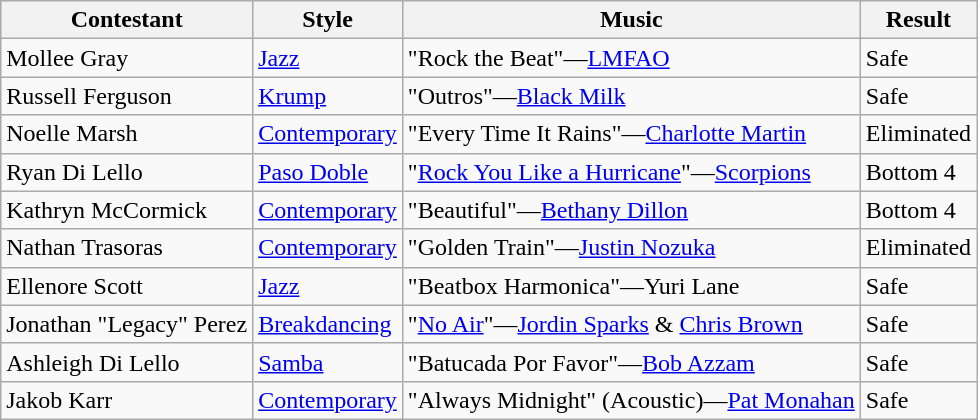<table class="wikitable">
<tr>
<th>Contestant</th>
<th>Style</th>
<th>Music</th>
<th>Result</th>
</tr>
<tr>
<td>Mollee Gray</td>
<td><a href='#'>Jazz</a></td>
<td>"Rock the Beat"—<a href='#'>LMFAO</a></td>
<td>Safe</td>
</tr>
<tr>
<td>Russell Ferguson</td>
<td><a href='#'>Krump</a></td>
<td>"Outros"—<a href='#'>Black Milk</a></td>
<td>Safe</td>
</tr>
<tr>
<td>Noelle Marsh</td>
<td><a href='#'>Contemporary</a></td>
<td>"Every Time It Rains"—<a href='#'>Charlotte Martin</a></td>
<td>Eliminated</td>
</tr>
<tr>
<td>Ryan Di Lello</td>
<td><a href='#'>Paso Doble</a></td>
<td>"<a href='#'>Rock You Like a Hurricane</a>"—<a href='#'>Scorpions</a></td>
<td>Bottom 4</td>
</tr>
<tr>
<td>Kathryn McCormick</td>
<td><a href='#'>Contemporary</a></td>
<td>"Beautiful"—<a href='#'>Bethany Dillon</a></td>
<td>Bottom 4</td>
</tr>
<tr>
<td>Nathan Trasoras</td>
<td><a href='#'>Contemporary</a></td>
<td>"Golden Train"—<a href='#'>Justin Nozuka</a></td>
<td>Eliminated</td>
</tr>
<tr>
<td>Ellenore Scott</td>
<td><a href='#'>Jazz</a></td>
<td>"Beatbox Harmonica"—Yuri Lane</td>
<td>Safe</td>
</tr>
<tr>
<td>Jonathan "Legacy" Perez</td>
<td><a href='#'>Breakdancing</a></td>
<td>"<a href='#'>No Air</a>"—<a href='#'>Jordin Sparks</a> & <a href='#'>Chris Brown</a></td>
<td>Safe</td>
</tr>
<tr>
<td>Ashleigh Di Lello</td>
<td><a href='#'>Samba</a></td>
<td>"Batucada Por Favor"—<a href='#'>Bob Azzam</a></td>
<td>Safe</td>
</tr>
<tr>
<td>Jakob Karr</td>
<td><a href='#'>Contemporary</a></td>
<td>"Always Midnight" (Acoustic)—<a href='#'>Pat Monahan</a></td>
<td>Safe</td>
</tr>
</table>
